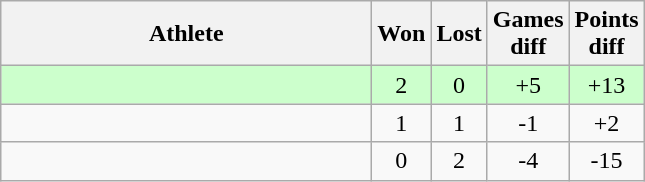<table class="wikitable">
<tr>
<th style="width:15em">Athlete</th>
<th>Won</th>
<th>Lost</th>
<th>Games<br>diff</th>
<th>Points<br>diff</th>
</tr>
<tr bgcolor="#ccffcc">
<td></td>
<td align="center">2</td>
<td align="center">0</td>
<td align="center">+5</td>
<td align="center">+13</td>
</tr>
<tr>
<td></td>
<td align="center">1</td>
<td align="center">1</td>
<td align="center">-1</td>
<td align="center">+2</td>
</tr>
<tr>
<td></td>
<td align="center">0</td>
<td align="center">2</td>
<td align="center">-4</td>
<td align="center">-15</td>
</tr>
</table>
